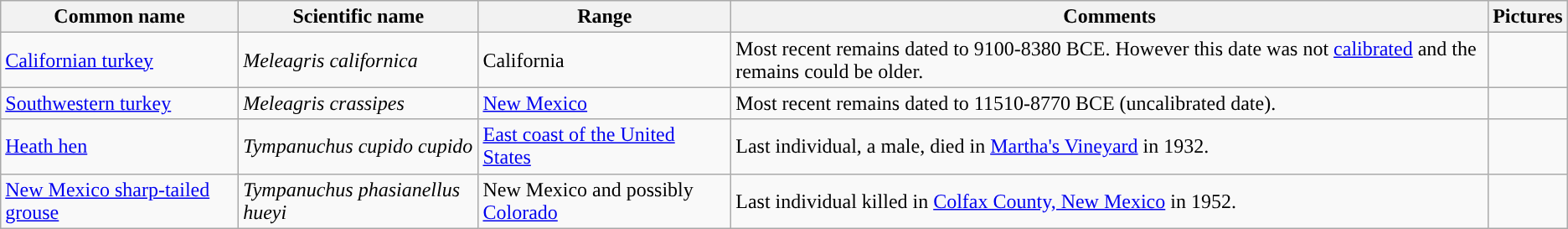<table class="wikitable">
<tr>
<th>Common name</th>
<th>Scientific name</th>
<th>Range</th>
<th class="unsortable">Comments</th>
<th class="unsortable">Pictures</th>
</tr>
<tr>
<td><a href='#'>Californian turkey</a></td>
<td><em>Meleagris californica</em></td>
<td>California</td>
<td>Most recent remains dated to 9100-8380 BCE. However this date was not <a href='#'>calibrated</a> and the remains could be older.</td>
<td></td>
</tr>
<tr>
<td><a href='#'>Southwestern turkey</a></td>
<td><em>Meleagris crassipes</em></td>
<td><a href='#'>New Mexico</a></td>
<td>Most recent remains dated to 11510-8770 BCE (uncalibrated date).</td>
<td></td>
</tr>
<tr>
<td><a href='#'>Heath hen</a></td>
<td><em>Tympanuchus cupido cupido</em></td>
<td><a href='#'>East coast of the United States</a></td>
<td>Last individual, a male, died in <a href='#'>Martha's Vineyard</a> in 1932.</td>
<td></td>
</tr>
<tr>
<td><a href='#'>New Mexico sharp-tailed grouse</a></td>
<td><em>Tympanuchus phasianellus hueyi</em></td>
<td>New Mexico and possibly <a href='#'>Colorado</a></td>
<td>Last individual killed in <a href='#'>Colfax County, New Mexico</a> in 1952.</td>
<td></td>
</tr>
</table>
